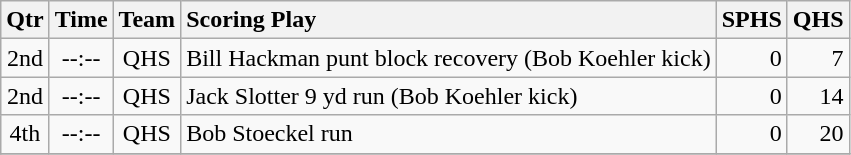<table class="wikitable">
<tr>
<th style="text-align: center;">Qtr</th>
<th style="text-align: center;">Time</th>
<th style="text-align: center;">Team</th>
<th style="text-align: left;">Scoring Play</th>
<th style="text-align: right;">SPHS</th>
<th style="text-align: right;">QHS</th>
</tr>
<tr>
<td style="text-align: center;">2nd</td>
<td style="text-align: center;">--:--</td>
<td style="text-align: center;">QHS</td>
<td style="text-align: left;">Bill Hackman punt block recovery (Bob Koehler kick)</td>
<td style="text-align: right;">0</td>
<td style="text-align: right;">7</td>
</tr>
<tr>
<td style="text-align: center;">2nd</td>
<td style="text-align: center;">--:--</td>
<td style="text-align: center;">QHS</td>
<td style="text-align: left;">Jack Slotter 9 yd run (Bob Koehler kick)</td>
<td style="text-align: right;">0</td>
<td style="text-align: right;">14</td>
</tr>
<tr>
<td style="text-align: center;">4th</td>
<td style="text-align: center;">--:--</td>
<td style="text-align: center;">QHS</td>
<td style="text-align: left;">Bob Stoeckel run</td>
<td style="text-align: right;">0</td>
<td style="text-align: right;">20</td>
</tr>
<tr>
</tr>
</table>
